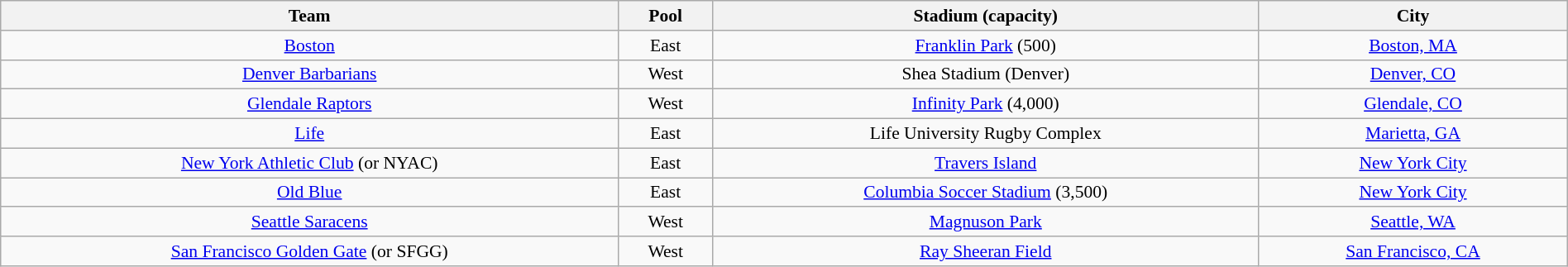<table class="wikitable" style="font-size:90%; width: 100%; text-align: center;">
<tr>
<th>Team</th>
<th>Pool</th>
<th>Stadium (capacity)</th>
<th>City</th>
</tr>
<tr>
<td><a href='#'>Boston</a></td>
<td>East</td>
<td><a href='#'>Franklin Park</a> (500)</td>
<td><a href='#'>Boston, MA</a></td>
</tr>
<tr>
<td><a href='#'>Denver Barbarians</a></td>
<td>West</td>
<td>Shea Stadium (Denver)</td>
<td><a href='#'>Denver, CO</a></td>
</tr>
<tr>
<td><a href='#'>Glendale Raptors</a></td>
<td>West</td>
<td><a href='#'>Infinity Park</a> (4,000)</td>
<td><a href='#'>Glendale, CO</a></td>
</tr>
<tr>
<td><a href='#'>Life</a></td>
<td>East</td>
<td>Life University Rugby Complex</td>
<td><a href='#'>Marietta, GA</a></td>
</tr>
<tr>
<td><a href='#'>New York Athletic Club</a> (or NYAC)</td>
<td>East</td>
<td><a href='#'>Travers Island</a></td>
<td><a href='#'>New York City</a></td>
</tr>
<tr>
<td><a href='#'>Old Blue</a></td>
<td>East</td>
<td><a href='#'>Columbia Soccer Stadium</a> (3,500)</td>
<td><a href='#'>New York City</a></td>
</tr>
<tr>
<td><a href='#'>Seattle Saracens</a></td>
<td>West</td>
<td><a href='#'>Magnuson Park</a></td>
<td><a href='#'>Seattle, WA</a></td>
</tr>
<tr>
<td><a href='#'>San Francisco Golden Gate</a> (or SFGG)</td>
<td>West</td>
<td><a href='#'>Ray Sheeran Field</a></td>
<td><a href='#'>San Francisco, CA</a></td>
</tr>
</table>
